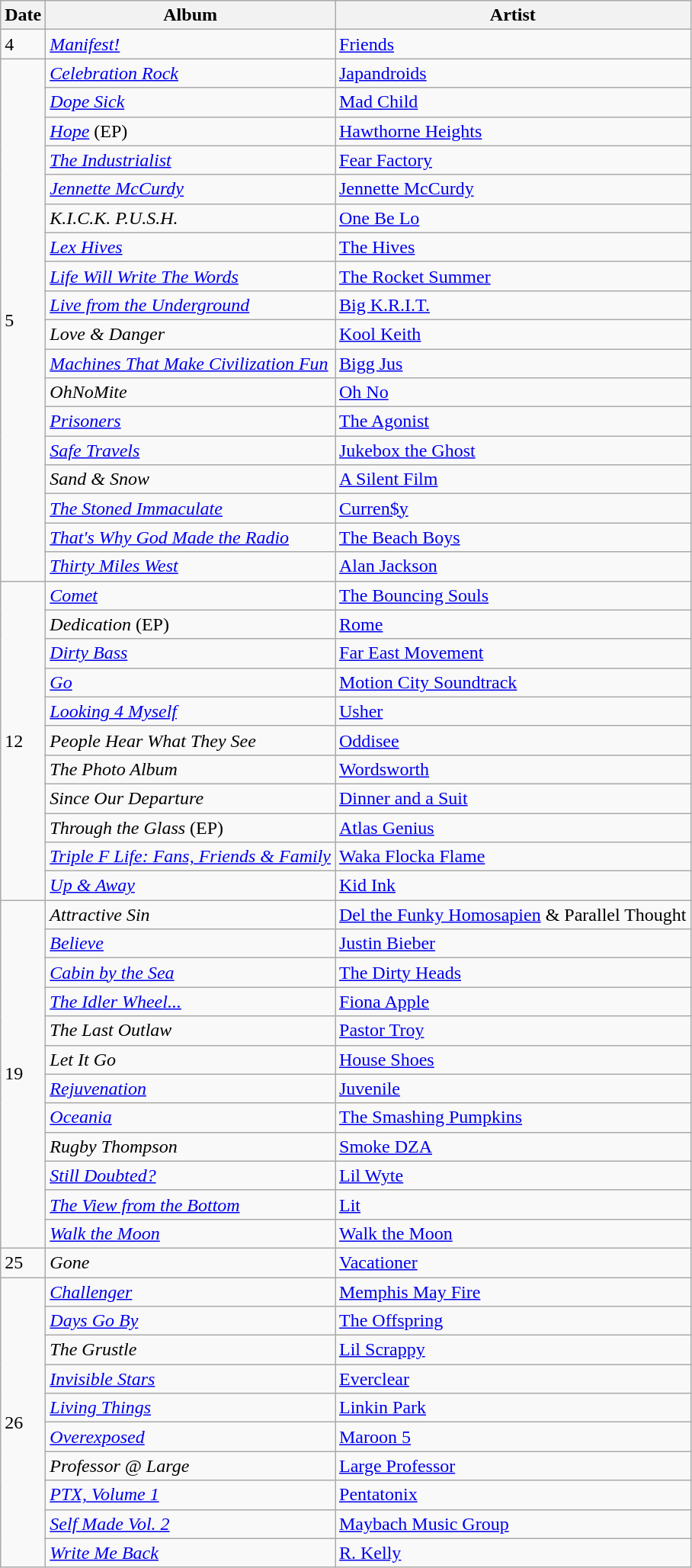<table class="wikitable" style="text-align: left;">
<tr>
<th>Date</th>
<th>Album</th>
<th>Artist</th>
</tr>
<tr>
<td>4</td>
<td><em><a href='#'>Manifest!</a></em></td>
<td><a href='#'>Friends</a></td>
</tr>
<tr>
<td rowspan="18">5</td>
<td><em><a href='#'>Celebration Rock</a></em></td>
<td><a href='#'>Japandroids</a></td>
</tr>
<tr>
<td><em><a href='#'>Dope Sick</a></em></td>
<td><a href='#'>Mad Child</a></td>
</tr>
<tr>
<td><em><a href='#'>Hope</a></em> (EP)</td>
<td><a href='#'>Hawthorne Heights</a></td>
</tr>
<tr>
<td><em><a href='#'>The Industrialist</a></em></td>
<td><a href='#'>Fear Factory</a></td>
</tr>
<tr>
<td><em><a href='#'>Jennette McCurdy</a></em></td>
<td><a href='#'>Jennette McCurdy</a></td>
</tr>
<tr>
<td><em>K.I.C.K. P.U.S.H.</em></td>
<td><a href='#'>One Be Lo</a></td>
</tr>
<tr>
<td><em><a href='#'>Lex Hives</a></em></td>
<td><a href='#'>The Hives</a></td>
</tr>
<tr>
<td><em><a href='#'>Life Will Write The Words</a></em></td>
<td><a href='#'>The Rocket Summer</a></td>
</tr>
<tr>
<td><em><a href='#'>Live from the Underground</a></em></td>
<td><a href='#'>Big K.R.I.T.</a></td>
</tr>
<tr>
<td><em>Love & Danger</em></td>
<td><a href='#'>Kool Keith</a></td>
</tr>
<tr>
<td><em><a href='#'>Machines That Make Civilization Fun</a></em></td>
<td><a href='#'>Bigg Jus</a></td>
</tr>
<tr>
<td><em>OhNoMite</em></td>
<td><a href='#'>Oh No</a></td>
</tr>
<tr>
<td><em><a href='#'>Prisoners</a></em></td>
<td><a href='#'>The Agonist</a></td>
</tr>
<tr>
<td><em><a href='#'>Safe Travels</a></em></td>
<td><a href='#'>Jukebox the Ghost</a></td>
</tr>
<tr>
<td><em>Sand & Snow</em></td>
<td><a href='#'>A Silent Film</a></td>
</tr>
<tr>
<td><em><a href='#'>The Stoned Immaculate</a></em></td>
<td><a href='#'>Curren$y</a></td>
</tr>
<tr>
<td><em><a href='#'>That's Why God Made the Radio</a></em></td>
<td><a href='#'>The Beach Boys</a></td>
</tr>
<tr>
<td><em><a href='#'>Thirty Miles West</a></em></td>
<td><a href='#'>Alan Jackson</a></td>
</tr>
<tr>
<td rowspan="11">12</td>
<td><em><a href='#'>Comet</a></em></td>
<td><a href='#'>The Bouncing Souls</a></td>
</tr>
<tr>
<td><em>Dedication</em> (EP)</td>
<td><a href='#'>Rome</a></td>
</tr>
<tr>
<td><em><a href='#'>Dirty Bass</a></em></td>
<td><a href='#'>Far East Movement</a></td>
</tr>
<tr>
<td><em><a href='#'>Go</a></em></td>
<td><a href='#'>Motion City Soundtrack</a></td>
</tr>
<tr>
<td><em><a href='#'>Looking 4 Myself</a></em></td>
<td><a href='#'>Usher</a></td>
</tr>
<tr>
<td><em>People Hear What They See</em></td>
<td><a href='#'>Oddisee</a></td>
</tr>
<tr>
<td><em>The Photo Album</em></td>
<td><a href='#'>Wordsworth</a></td>
</tr>
<tr>
<td><em>Since Our Departure</em></td>
<td><a href='#'>Dinner and a Suit</a></td>
</tr>
<tr>
<td><em>Through the Glass</em> (EP)</td>
<td><a href='#'>Atlas Genius</a></td>
</tr>
<tr>
<td><em><a href='#'>Triple F Life: Fans, Friends & Family</a></em></td>
<td><a href='#'>Waka Flocka Flame</a></td>
</tr>
<tr>
<td><em><a href='#'>Up & Away</a></em></td>
<td><a href='#'>Kid Ink</a></td>
</tr>
<tr>
<td rowspan="12">19</td>
<td><em>Attractive Sin</em></td>
<td><a href='#'>Del the Funky Homosapien</a> & Parallel Thought</td>
</tr>
<tr>
<td><em><a href='#'>Believe</a></em></td>
<td><a href='#'>Justin Bieber</a></td>
</tr>
<tr>
<td><em><a href='#'>Cabin by the Sea</a></em></td>
<td><a href='#'>The Dirty Heads</a></td>
</tr>
<tr>
<td><em><a href='#'>The Idler Wheel...</a></em></td>
<td><a href='#'>Fiona Apple</a></td>
</tr>
<tr>
<td><em>The Last Outlaw</em></td>
<td><a href='#'>Pastor Troy</a></td>
</tr>
<tr>
<td><em>Let It Go</em></td>
<td><a href='#'>House Shoes</a></td>
</tr>
<tr>
<td><em><a href='#'>Rejuvenation</a></em></td>
<td><a href='#'>Juvenile</a></td>
</tr>
<tr>
<td><em><a href='#'>Oceania</a></em></td>
<td><a href='#'>The Smashing Pumpkins</a></td>
</tr>
<tr>
<td><em>Rugby Thompson</em></td>
<td><a href='#'>Smoke DZA</a></td>
</tr>
<tr>
<td><em><a href='#'>Still Doubted?</a></em></td>
<td><a href='#'>Lil Wyte</a></td>
</tr>
<tr>
<td><em><a href='#'>The View from the Bottom</a></em></td>
<td><a href='#'>Lit</a></td>
</tr>
<tr>
<td><em><a href='#'>Walk the Moon</a></em></td>
<td><a href='#'>Walk the Moon</a></td>
</tr>
<tr>
<td>25</td>
<td><em>Gone</em></td>
<td><a href='#'>Vacationer</a></td>
</tr>
<tr>
<td rowspan="10">26</td>
<td><em><a href='#'>Challenger</a></em></td>
<td><a href='#'>Memphis May Fire</a></td>
</tr>
<tr>
<td><em><a href='#'>Days Go By</a></em></td>
<td><a href='#'>The Offspring</a></td>
</tr>
<tr>
<td><em>The Grustle</em></td>
<td><a href='#'>Lil Scrappy</a></td>
</tr>
<tr>
<td><em><a href='#'>Invisible Stars</a></em></td>
<td><a href='#'>Everclear</a></td>
</tr>
<tr>
<td><em><a href='#'>Living Things</a></em></td>
<td><a href='#'>Linkin Park</a></td>
</tr>
<tr>
<td><em><a href='#'>Overexposed</a></em></td>
<td><a href='#'>Maroon 5</a></td>
</tr>
<tr>
<td><em>Professor @ Large</em></td>
<td><a href='#'>Large Professor</a></td>
</tr>
<tr>
<td><em><a href='#'>PTX, Volume 1</a></em></td>
<td><a href='#'>Pentatonix</a></td>
</tr>
<tr>
<td><em><a href='#'>Self Made Vol. 2</a></em></td>
<td><a href='#'>Maybach Music Group</a></td>
</tr>
<tr>
<td><em><a href='#'>Write Me Back</a></em></td>
<td><a href='#'>R. Kelly</a></td>
</tr>
</table>
